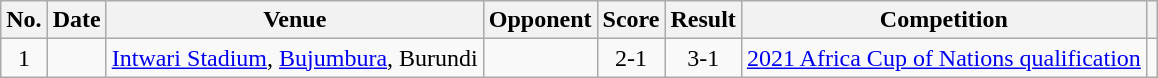<table class="wikitable sortable">
<tr>
<th scope="col">No.</th>
<th scope="col">Date</th>
<th scope="col">Venue</th>
<th scope="col">Opponent</th>
<th scope="col">Score</th>
<th scope="col">Result</th>
<th scope="col">Competition</th>
<th scope="col" class="unsortable"></th>
</tr>
<tr>
<td style="text-align:center">1</td>
<td></td>
<td><a href='#'>Intwari Stadium</a>, <a href='#'>Bujumbura</a>, Burundi</td>
<td></td>
<td style="text-align:center">2-1</td>
<td style="text-align:center">3-1</td>
<td><a href='#'>2021 Africa Cup of Nations qualification</a></td>
<td></td>
</tr>
</table>
